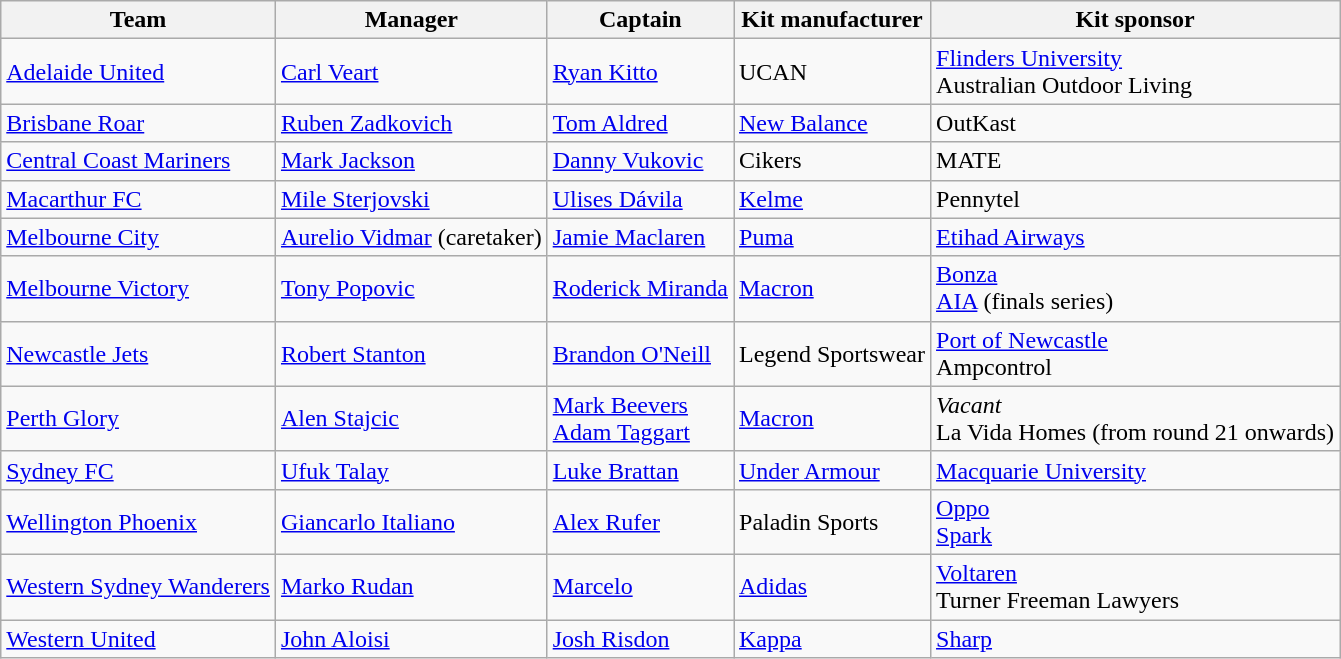<table class="wikitable">
<tr>
<th>Team</th>
<th>Manager</th>
<th>Captain</th>
<th>Kit manufacturer</th>
<th>Kit sponsor</th>
</tr>
<tr>
<td><a href='#'>Adelaide United</a></td>
<td> <a href='#'>Carl Veart</a></td>
<td> <a href='#'>Ryan Kitto</a></td>
<td>UCAN</td>
<td><a href='#'>Flinders University</a><br>Australian Outdoor Living</td>
</tr>
<tr>
<td><a href='#'>Brisbane Roar</a></td>
<td> <a href='#'>Ruben Zadkovich</a></td>
<td> <a href='#'>Tom Aldred</a></td>
<td><a href='#'>New Balance</a></td>
<td>OutKast</td>
</tr>
<tr>
<td><a href='#'>Central Coast Mariners</a></td>
<td> <a href='#'>Mark Jackson</a></td>
<td> <a href='#'>Danny Vukovic</a></td>
<td>Cikers</td>
<td>MATE</td>
</tr>
<tr>
<td><a href='#'>Macarthur FC</a></td>
<td> <a href='#'>Mile Sterjovski</a></td>
<td> <a href='#'>Ulises Dávila</a></td>
<td><a href='#'>Kelme</a></td>
<td>Pennytel</td>
</tr>
<tr>
<td><a href='#'>Melbourne City</a></td>
<td> <a href='#'>Aurelio Vidmar</a> (caretaker)</td>
<td> <a href='#'>Jamie Maclaren</a></td>
<td><a href='#'>Puma</a></td>
<td><a href='#'>Etihad Airways</a></td>
</tr>
<tr>
<td><a href='#'>Melbourne Victory</a></td>
<td> <a href='#'>Tony Popovic</a></td>
<td> <a href='#'>Roderick Miranda</a></td>
<td><a href='#'>Macron</a></td>
<td><a href='#'>Bonza</a><br><a href='#'>AIA</a> (finals series)</td>
</tr>
<tr>
<td><a href='#'>Newcastle Jets</a></td>
<td> <a href='#'>Robert Stanton</a></td>
<td> <a href='#'>Brandon O'Neill</a></td>
<td>Legend Sportswear</td>
<td><a href='#'>Port of Newcastle</a><br>Ampcontrol</td>
</tr>
<tr>
<td><a href='#'>Perth Glory</a></td>
<td> <a href='#'>Alen Stajcic</a></td>
<td> <a href='#'>Mark Beevers</a><br> <a href='#'>Adam Taggart</a></td>
<td><a href='#'>Macron</a></td>
<td><em>Vacant</em><br>La Vida Homes (from round 21 onwards)</td>
</tr>
<tr>
<td><a href='#'>Sydney FC</a></td>
<td> <a href='#'>Ufuk Talay</a></td>
<td> <a href='#'>Luke Brattan</a></td>
<td><a href='#'>Under Armour</a></td>
<td><a href='#'>Macquarie University</a></td>
</tr>
<tr>
<td><a href='#'>Wellington Phoenix</a></td>
<td> <a href='#'>Giancarlo Italiano</a></td>
<td> <a href='#'>Alex Rufer</a></td>
<td>Paladin Sports</td>
<td><a href='#'>Oppo</a> <br><a href='#'>Spark</a></td>
</tr>
<tr>
<td><a href='#'>Western Sydney Wanderers</a></td>
<td> <a href='#'>Marko Rudan</a></td>
<td> <a href='#'>Marcelo</a></td>
<td><a href='#'>Adidas</a></td>
<td><a href='#'>Voltaren</a><br>Turner Freeman Lawyers</td>
</tr>
<tr>
<td><a href='#'>Western United</a></td>
<td> <a href='#'>John Aloisi</a></td>
<td> <a href='#'>Josh Risdon</a></td>
<td><a href='#'>Kappa</a></td>
<td><a href='#'>Sharp</a></td>
</tr>
</table>
